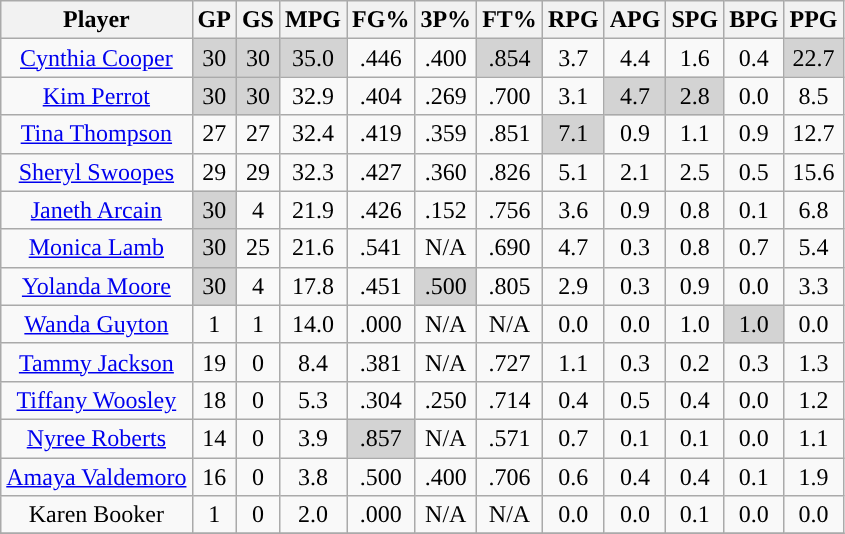<table class="wikitable sortable" style="text-align:center;">
<tr>
<th>Player</th>
<th>GP</th>
<th>GS</th>
<th>MPG</th>
<th>FG%</th>
<th>3P%</th>
<th>FT%</th>
<th>RPG</th>
<th>APG</th>
<th>SPG</th>
<th>BPG</th>
<th>PPG</th>
</tr>
<tr>
<td><a href='#'>Cynthia Cooper</a></td>
<td style="background:#D3D3D3;">30</td>
<td style="background:#D3D3D3;">30</td>
<td style="background:#D3D3D3;">35.0</td>
<td>.446</td>
<td>.400</td>
<td style="background:#D3D3D3;">.854</td>
<td>3.7</td>
<td>4.4</td>
<td>1.6</td>
<td>0.4</td>
<td style="background:#D3D3D3;">22.7</td>
</tr>
<tr>
<td><a href='#'>Kim Perrot</a></td>
<td style="background:#D3D3D3;">30</td>
<td style="background:#D3D3D3;">30</td>
<td>32.9</td>
<td>.404</td>
<td>.269</td>
<td>.700</td>
<td>3.1</td>
<td style="background:#D3D3D3;">4.7</td>
<td style="background:#D3D3D3;">2.8</td>
<td>0.0</td>
<td>8.5</td>
</tr>
<tr>
<td><a href='#'>Tina Thompson</a></td>
<td>27</td>
<td>27</td>
<td>32.4</td>
<td>.419</td>
<td>.359</td>
<td>.851</td>
<td style="background:#D3D3D3;">7.1</td>
<td>0.9</td>
<td>1.1</td>
<td>0.9</td>
<td>12.7</td>
</tr>
<tr>
<td><a href='#'>Sheryl Swoopes</a></td>
<td>29</td>
<td>29</td>
<td>32.3</td>
<td>.427</td>
<td>.360</td>
<td>.826</td>
<td>5.1</td>
<td>2.1</td>
<td>2.5</td>
<td>0.5</td>
<td>15.6</td>
</tr>
<tr>
<td><a href='#'>Janeth Arcain</a></td>
<td style="background:#D3D3D3;">30</td>
<td>4</td>
<td>21.9</td>
<td>.426</td>
<td>.152</td>
<td>.756</td>
<td>3.6</td>
<td>0.9</td>
<td>0.8</td>
<td>0.1</td>
<td>6.8</td>
</tr>
<tr>
<td><a href='#'>Monica Lamb</a></td>
<td style="background:#D3D3D3;">30</td>
<td>25</td>
<td>21.6</td>
<td>.541</td>
<td>N/A</td>
<td>.690</td>
<td>4.7</td>
<td>0.3</td>
<td>0.8</td>
<td>0.7</td>
<td>5.4</td>
</tr>
<tr>
<td><a href='#'>Yolanda Moore</a></td>
<td style="background:#D3D3D3;">30</td>
<td>4</td>
<td>17.8</td>
<td>.451</td>
<td style="background:#D3D3D3;">.500</td>
<td>.805</td>
<td>2.9</td>
<td>0.3</td>
<td>0.9</td>
<td>0.0</td>
<td>3.3</td>
</tr>
<tr>
<td><a href='#'>Wanda Guyton</a></td>
<td>1</td>
<td>1</td>
<td>14.0</td>
<td>.000</td>
<td>N/A</td>
<td>N/A</td>
<td>0.0</td>
<td>0.0</td>
<td>1.0</td>
<td style="background:#D3D3D3;">1.0</td>
<td>0.0</td>
</tr>
<tr>
<td><a href='#'>Tammy Jackson</a></td>
<td>19</td>
<td>0</td>
<td>8.4</td>
<td>.381</td>
<td>N/A</td>
<td>.727</td>
<td>1.1</td>
<td>0.3</td>
<td>0.2</td>
<td>0.3</td>
<td>1.3</td>
</tr>
<tr>
<td><a href='#'>Tiffany Woosley</a></td>
<td>18</td>
<td>0</td>
<td>5.3</td>
<td>.304</td>
<td>.250</td>
<td>.714</td>
<td>0.4</td>
<td>0.5</td>
<td>0.4</td>
<td>0.0</td>
<td>1.2</td>
</tr>
<tr>
<td><a href='#'>Nyree Roberts</a></td>
<td>14</td>
<td>0</td>
<td>3.9</td>
<td style="background:#D3D3D3;">.857</td>
<td>N/A</td>
<td>.571</td>
<td>0.7</td>
<td>0.1</td>
<td>0.1</td>
<td>0.0</td>
<td>1.1</td>
</tr>
<tr>
<td><a href='#'>Amaya Valdemoro</a></td>
<td>16</td>
<td>0</td>
<td>3.8</td>
<td>.500</td>
<td>.400</td>
<td>.706</td>
<td>0.6</td>
<td>0.4</td>
<td>0.4</td>
<td>0.1</td>
<td>1.9</td>
</tr>
<tr>
<td>Karen Booker</td>
<td>1</td>
<td>0</td>
<td>2.0</td>
<td>.000</td>
<td>N/A</td>
<td>N/A</td>
<td>0.0</td>
<td>0.0</td>
<td>0.1</td>
<td>0.0</td>
<td>0.0</td>
</tr>
<tr>
</tr>
</table>
